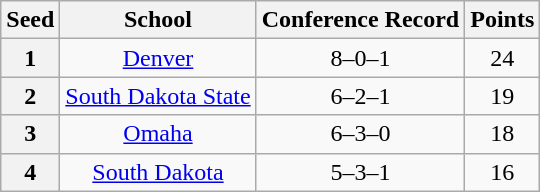<table class="wikitable" style="text-align:center">
<tr>
<th>Seed</th>
<th>School</th>
<th>Conference Record</th>
<th>Points</th>
</tr>
<tr>
<th>1</th>
<td><a href='#'>Denver</a></td>
<td>8–0–1</td>
<td>24</td>
</tr>
<tr>
<th>2</th>
<td><a href='#'>South Dakota State</a></td>
<td>6–2–1</td>
<td>19</td>
</tr>
<tr>
<th>3</th>
<td><a href='#'>Omaha</a></td>
<td>6–3–0</td>
<td>18</td>
</tr>
<tr>
<th>4</th>
<td><a href='#'>South Dakota</a></td>
<td>5–3–1</td>
<td>16</td>
</tr>
</table>
